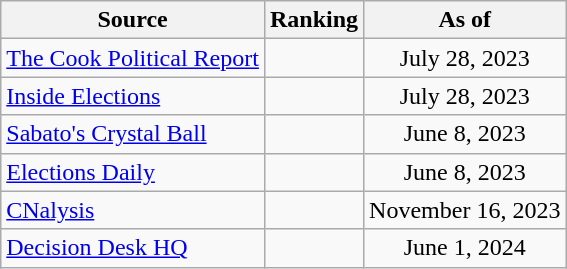<table class="wikitable" style="text-align:center">
<tr>
<th>Source</th>
<th>Ranking</th>
<th>As of</th>
</tr>
<tr>
<td align=left><a href='#'>The Cook Political Report</a></td>
<td></td>
<td>July 28, 2023</td>
</tr>
<tr>
<td align=left><a href='#'>Inside Elections</a></td>
<td></td>
<td>July 28, 2023</td>
</tr>
<tr>
<td align=left><a href='#'>Sabato's Crystal Ball</a></td>
<td></td>
<td>June 8, 2023</td>
</tr>
<tr>
<td align=left><a href='#'>Elections Daily</a></td>
<td></td>
<td>June 8, 2023</td>
</tr>
<tr>
<td align=left><a href='#'>CNalysis</a></td>
<td></td>
<td>November 16, 2023</td>
</tr>
<tr>
<td align=left><a href='#'>Decision Desk HQ</a></td>
<td></td>
<td>June 1, 2024</td>
</tr>
</table>
